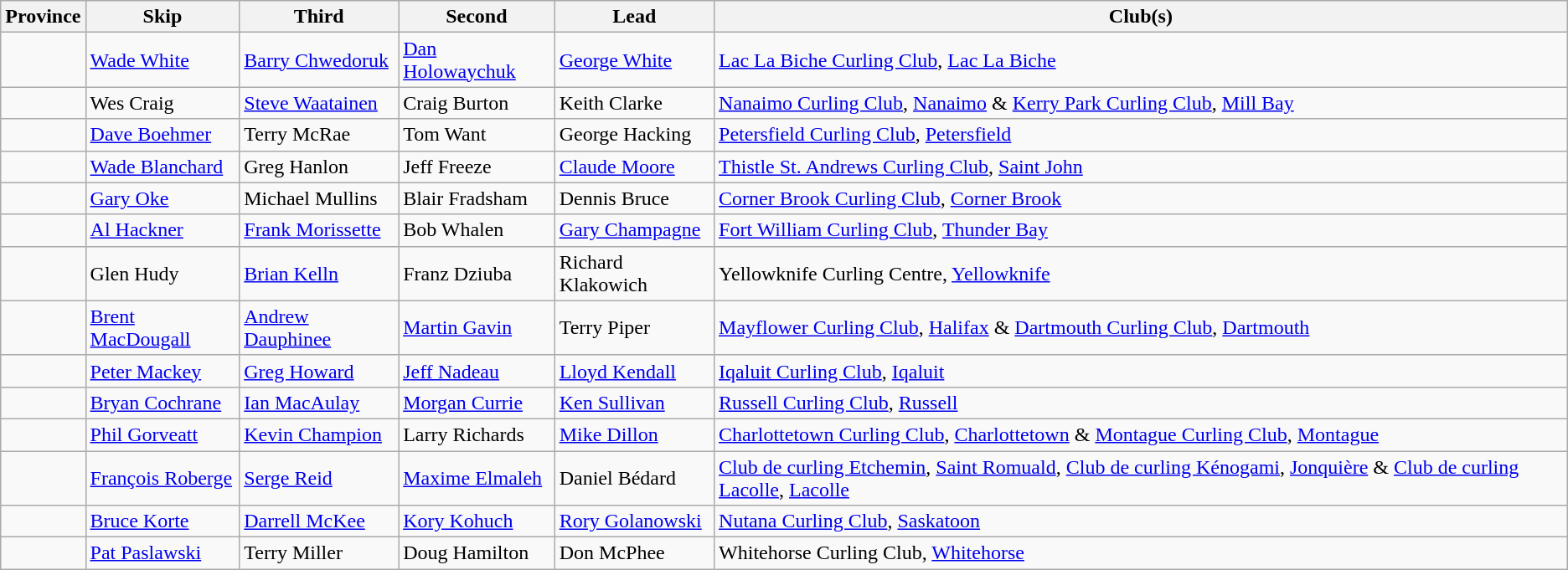<table class="wikitable">
<tr>
<th>Province</th>
<th>Skip</th>
<th>Third</th>
<th>Second</th>
<th>Lead</th>
<th>Club(s)</th>
</tr>
<tr>
<td></td>
<td><a href='#'>Wade White</a></td>
<td><a href='#'>Barry Chwedoruk</a></td>
<td><a href='#'>Dan Holowaychuk</a></td>
<td><a href='#'>George White</a></td>
<td><a href='#'>Lac La Biche Curling Club</a>, <a href='#'>Lac La Biche</a></td>
</tr>
<tr>
<td></td>
<td>Wes Craig</td>
<td><a href='#'>Steve Waatainen</a></td>
<td>Craig Burton</td>
<td>Keith Clarke</td>
<td><a href='#'>Nanaimo Curling Club</a>, <a href='#'>Nanaimo</a> & <a href='#'>Kerry Park Curling Club</a>, <a href='#'>Mill Bay</a></td>
</tr>
<tr>
<td></td>
<td><a href='#'>Dave Boehmer</a></td>
<td>Terry McRae</td>
<td>Tom Want</td>
<td>George Hacking</td>
<td><a href='#'>Petersfield Curling Club</a>, <a href='#'>Petersfield</a></td>
</tr>
<tr>
<td></td>
<td><a href='#'>Wade Blanchard</a></td>
<td>Greg Hanlon</td>
<td>Jeff Freeze</td>
<td><a href='#'>Claude Moore</a></td>
<td><a href='#'>Thistle St. Andrews Curling Club</a>, <a href='#'>Saint John</a></td>
</tr>
<tr>
<td></td>
<td><a href='#'>Gary Oke</a></td>
<td>Michael Mullins</td>
<td>Blair Fradsham</td>
<td>Dennis Bruce</td>
<td><a href='#'>Corner Brook Curling Club</a>, <a href='#'>Corner Brook</a></td>
</tr>
<tr>
<td></td>
<td><a href='#'>Al Hackner</a></td>
<td><a href='#'>Frank Morissette</a></td>
<td>Bob Whalen</td>
<td><a href='#'>Gary Champagne</a></td>
<td><a href='#'>Fort William Curling Club</a>, <a href='#'>Thunder Bay</a></td>
</tr>
<tr>
<td></td>
<td>Glen Hudy</td>
<td><a href='#'>Brian Kelln</a></td>
<td>Franz Dziuba</td>
<td>Richard Klakowich</td>
<td>Yellowknife Curling Centre, <a href='#'>Yellowknife</a></td>
</tr>
<tr>
<td></td>
<td><a href='#'>Brent MacDougall</a></td>
<td><a href='#'>Andrew Dauphinee</a></td>
<td><a href='#'>Martin Gavin</a></td>
<td>Terry Piper</td>
<td><a href='#'>Mayflower Curling Club</a>, <a href='#'>Halifax</a> & <a href='#'>Dartmouth Curling Club</a>, <a href='#'>Dartmouth</a></td>
</tr>
<tr>
<td></td>
<td><a href='#'>Peter Mackey</a></td>
<td><a href='#'>Greg Howard</a></td>
<td><a href='#'>Jeff Nadeau</a></td>
<td><a href='#'>Lloyd Kendall</a></td>
<td><a href='#'>Iqaluit Curling Club</a>, <a href='#'>Iqaluit</a></td>
</tr>
<tr>
<td></td>
<td><a href='#'>Bryan Cochrane</a></td>
<td><a href='#'>Ian MacAulay</a></td>
<td><a href='#'>Morgan Currie</a></td>
<td><a href='#'>Ken Sullivan</a></td>
<td><a href='#'>Russell Curling Club</a>, <a href='#'>Russell</a></td>
</tr>
<tr>
<td></td>
<td><a href='#'>Phil Gorveatt</a></td>
<td><a href='#'>Kevin Champion</a></td>
<td>Larry Richards</td>
<td><a href='#'>Mike Dillon</a></td>
<td><a href='#'>Charlottetown Curling Club</a>, <a href='#'>Charlottetown</a> & <a href='#'>Montague Curling Club</a>, <a href='#'>Montague</a></td>
</tr>
<tr>
<td></td>
<td><a href='#'>François Roberge</a></td>
<td><a href='#'>Serge Reid</a></td>
<td><a href='#'>Maxime Elmaleh</a></td>
<td>Daniel Bédard</td>
<td><a href='#'>Club de curling Etchemin</a>, <a href='#'>Saint Romuald</a>, <a href='#'>Club de curling Kénogami</a>, <a href='#'>Jonquière</a> & <a href='#'>Club de curling Lacolle</a>, <a href='#'>Lacolle</a></td>
</tr>
<tr>
<td></td>
<td><a href='#'>Bruce Korte</a></td>
<td><a href='#'>Darrell McKee</a></td>
<td><a href='#'>Kory Kohuch</a></td>
<td><a href='#'>Rory Golanowski</a></td>
<td><a href='#'>Nutana Curling Club</a>, <a href='#'>Saskatoon</a></td>
</tr>
<tr>
<td></td>
<td><a href='#'>Pat Paslawski</a></td>
<td>Terry Miller</td>
<td>Doug Hamilton</td>
<td>Don McPhee</td>
<td>Whitehorse Curling Club, <a href='#'>Whitehorse</a></td>
</tr>
</table>
